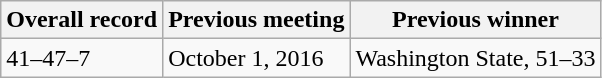<table class="wikitable">
<tr>
<th>Overall record</th>
<th>Previous meeting</th>
<th>Previous winner</th>
</tr>
<tr>
<td>41–47–7</td>
<td>October 1, 2016</td>
<td>Washington State, 51–33</td>
</tr>
</table>
